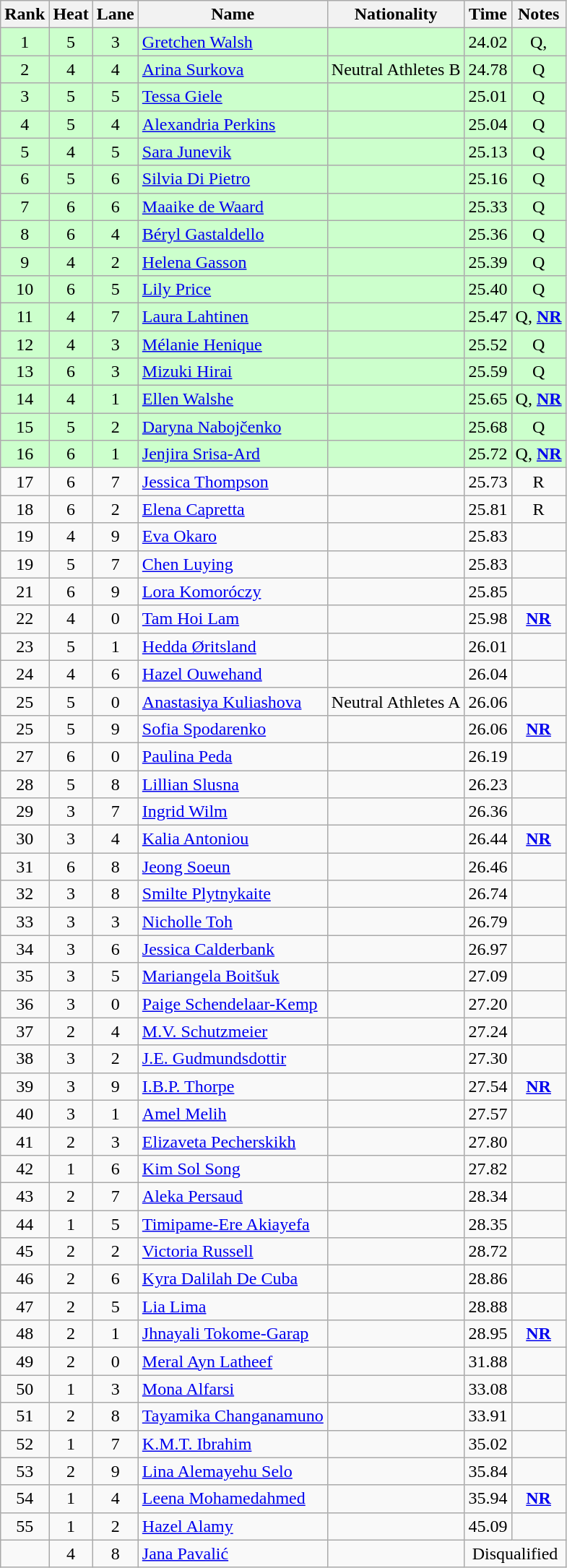<table class="wikitable sortable" style="text-align:center">
<tr>
<th>Rank</th>
<th>Heat</th>
<th>Lane</th>
<th>Name</th>
<th>Nationality</th>
<th>Time</th>
<th>Notes</th>
</tr>
<tr bgcolor=ccffcc>
<td>1</td>
<td>5</td>
<td>3</td>
<td align="left"><a href='#'>Gretchen Walsh</a></td>
<td align="left"></td>
<td>24.02</td>
<td>Q, </td>
</tr>
<tr bgcolor=ccffcc>
<td>2</td>
<td>4</td>
<td>4</td>
<td align="left"><a href='#'>Arina Surkova</a></td>
<td align="left"> Neutral Athletes B</td>
<td>24.78</td>
<td>Q</td>
</tr>
<tr bgcolor=ccffcc>
<td>3</td>
<td>5</td>
<td>5</td>
<td align="left"><a href='#'>Tessa Giele</a></td>
<td align="left"></td>
<td>25.01</td>
<td>Q</td>
</tr>
<tr bgcolor=ccffcc>
<td>4</td>
<td>5</td>
<td>4</td>
<td align="left"><a href='#'>Alexandria Perkins</a></td>
<td align="left"></td>
<td>25.04</td>
<td>Q</td>
</tr>
<tr bgcolor=ccffcc>
<td>5</td>
<td>4</td>
<td>5</td>
<td align="left"><a href='#'>Sara Junevik</a></td>
<td align="left"></td>
<td>25.13</td>
<td>Q</td>
</tr>
<tr bgcolor=ccffcc>
<td>6</td>
<td>5</td>
<td>6</td>
<td align="left"><a href='#'>Silvia Di Pietro</a></td>
<td align="left"></td>
<td>25.16</td>
<td>Q</td>
</tr>
<tr bgcolor=ccffcc>
<td>7</td>
<td>6</td>
<td>6</td>
<td align="left"><a href='#'>Maaike de Waard</a></td>
<td align="left"></td>
<td>25.33</td>
<td>Q</td>
</tr>
<tr bgcolor=ccffcc>
<td>8</td>
<td>6</td>
<td>4</td>
<td align="left"><a href='#'>Béryl Gastaldello</a></td>
<td align="left"></td>
<td>25.36</td>
<td>Q</td>
</tr>
<tr bgcolor=ccffcc>
<td>9</td>
<td>4</td>
<td>2</td>
<td align="left"><a href='#'>Helena Gasson</a></td>
<td align="left"></td>
<td>25.39</td>
<td>Q</td>
</tr>
<tr bgcolor=ccffcc>
<td>10</td>
<td>6</td>
<td>5</td>
<td align="left"><a href='#'>Lily Price</a></td>
<td align="left"></td>
<td>25.40</td>
<td>Q</td>
</tr>
<tr bgcolor=ccffcc>
<td>11</td>
<td>4</td>
<td>7</td>
<td align="left"><a href='#'>Laura Lahtinen</a></td>
<td align="left"></td>
<td>25.47</td>
<td>Q, <strong><a href='#'>NR</a></strong></td>
</tr>
<tr bgcolor=ccffcc>
<td>12</td>
<td>4</td>
<td>3</td>
<td align="left"><a href='#'>Mélanie Henique</a></td>
<td align="left"></td>
<td>25.52</td>
<td>Q</td>
</tr>
<tr bgcolor=ccffcc>
<td>13</td>
<td>6</td>
<td>3</td>
<td align="left"><a href='#'>Mizuki Hirai</a></td>
<td align="left"></td>
<td>25.59</td>
<td>Q</td>
</tr>
<tr bgcolor=ccffcc>
<td>14</td>
<td>4</td>
<td>1</td>
<td align="left"><a href='#'>Ellen Walshe</a></td>
<td align="left"></td>
<td>25.65</td>
<td>Q, <strong><a href='#'>NR</a></strong></td>
</tr>
<tr bgcolor=ccffcc>
<td>15</td>
<td>5</td>
<td>2</td>
<td align="left"><a href='#'>Daryna Nabojčenko</a></td>
<td align="left"></td>
<td>25.68</td>
<td>Q</td>
</tr>
<tr bgcolor=ccffcc>
<td>16</td>
<td>6</td>
<td>1</td>
<td align="left"><a href='#'>Jenjira Srisa-Ard</a></td>
<td align="left"></td>
<td>25.72</td>
<td>Q, <strong><a href='#'>NR</a></strong></td>
</tr>
<tr>
<td>17</td>
<td>6</td>
<td>7</td>
<td align="left"><a href='#'>Jessica Thompson</a></td>
<td align="left"></td>
<td>25.73</td>
<td>R</td>
</tr>
<tr>
<td>18</td>
<td>6</td>
<td>2</td>
<td align="left"><a href='#'>Elena Capretta</a></td>
<td align="left"></td>
<td>25.81</td>
<td>R</td>
</tr>
<tr>
<td>19</td>
<td>4</td>
<td>9</td>
<td align="left"><a href='#'>Eva Okaro</a></td>
<td align="left"></td>
<td>25.83</td>
<td></td>
</tr>
<tr>
<td>19</td>
<td>5</td>
<td>7</td>
<td align="left"><a href='#'>Chen Luying</a></td>
<td align="left"></td>
<td>25.83</td>
<td></td>
</tr>
<tr>
<td>21</td>
<td>6</td>
<td>9</td>
<td align="left"><a href='#'>Lora Komoróczy</a></td>
<td align="left"></td>
<td>25.85</td>
<td></td>
</tr>
<tr>
<td>22</td>
<td>4</td>
<td>0</td>
<td align="left"><a href='#'>Tam Hoi Lam</a></td>
<td align="left"></td>
<td>25.98</td>
<td><strong><a href='#'>NR</a></strong></td>
</tr>
<tr>
<td>23</td>
<td>5</td>
<td>1</td>
<td align="left"><a href='#'>Hedda Øritsland</a></td>
<td align="left"></td>
<td>26.01</td>
<td></td>
</tr>
<tr>
<td>24</td>
<td>4</td>
<td>6</td>
<td align="left"><a href='#'>Hazel Ouwehand</a></td>
<td align="left"></td>
<td>26.04</td>
<td></td>
</tr>
<tr>
<td>25</td>
<td>5</td>
<td>0</td>
<td align="left"><a href='#'>Anastasiya Kuliashova</a></td>
<td align="left"> Neutral Athletes A</td>
<td>26.06</td>
<td></td>
</tr>
<tr>
<td>25</td>
<td>5</td>
<td>9</td>
<td align="left"><a href='#'>Sofia Spodarenko</a></td>
<td align="left"></td>
<td>26.06</td>
<td><strong><a href='#'>NR</a></strong></td>
</tr>
<tr>
<td>27</td>
<td>6</td>
<td>0</td>
<td align="left"><a href='#'>Paulina Peda</a></td>
<td align="left"></td>
<td>26.19</td>
<td></td>
</tr>
<tr>
<td>28</td>
<td>5</td>
<td>8</td>
<td align="left"><a href='#'>Lillian Slusna</a></td>
<td align="left"></td>
<td>26.23</td>
<td></td>
</tr>
<tr>
<td>29</td>
<td>3</td>
<td>7</td>
<td align="left"><a href='#'>Ingrid Wilm</a></td>
<td align="left"></td>
<td>26.36</td>
<td></td>
</tr>
<tr>
<td>30</td>
<td>3</td>
<td>4</td>
<td align="left"><a href='#'>Kalia Antoniou</a></td>
<td align="left"></td>
<td>26.44</td>
<td><strong><a href='#'>NR</a></strong></td>
</tr>
<tr>
<td>31</td>
<td>6</td>
<td>8</td>
<td align="left"><a href='#'>Jeong Soeun</a></td>
<td align="left"></td>
<td>26.46</td>
<td></td>
</tr>
<tr>
<td>32</td>
<td>3</td>
<td>8</td>
<td align="left"><a href='#'>Smilte Plytnykaite</a></td>
<td align="left"></td>
<td>26.74</td>
<td></td>
</tr>
<tr>
<td>33</td>
<td>3</td>
<td>3</td>
<td align="left"><a href='#'>Nicholle Toh</a></td>
<td align="left"></td>
<td>26.79</td>
<td></td>
</tr>
<tr>
<td>34</td>
<td>3</td>
<td>6</td>
<td align="left"><a href='#'>Jessica Calderbank</a></td>
<td align="left"></td>
<td>26.97</td>
<td></td>
</tr>
<tr>
<td>35</td>
<td>3</td>
<td>5</td>
<td align="left"><a href='#'>Mariangela Boitšuk</a></td>
<td align="left"></td>
<td>27.09</td>
<td></td>
</tr>
<tr>
<td>36</td>
<td>3</td>
<td>0</td>
<td align="left"><a href='#'>Paige Schendelaar-Kemp</a></td>
<td align="left"></td>
<td>27.20</td>
<td></td>
</tr>
<tr>
<td>37</td>
<td>2</td>
<td>4</td>
<td align="left"><a href='#'>M.V. Schutzmeier</a></td>
<td align="left"></td>
<td>27.24</td>
<td></td>
</tr>
<tr>
<td>38</td>
<td>3</td>
<td>2</td>
<td align="left"><a href='#'>J.E. Gudmundsdottir</a></td>
<td align="left"></td>
<td>27.30</td>
<td></td>
</tr>
<tr>
<td>39</td>
<td>3</td>
<td>9</td>
<td align="left"><a href='#'>I.B.P. Thorpe</a></td>
<td align="left"></td>
<td>27.54</td>
<td><strong><a href='#'>NR</a></strong></td>
</tr>
<tr>
<td>40</td>
<td>3</td>
<td>1</td>
<td align="left"><a href='#'>Amel Melih</a></td>
<td align="left"></td>
<td>27.57</td>
<td></td>
</tr>
<tr>
<td>41</td>
<td>2</td>
<td>3</td>
<td align="left"><a href='#'>Elizaveta Pecherskikh</a></td>
<td align="left"></td>
<td>27.80</td>
<td></td>
</tr>
<tr>
<td>42</td>
<td>1</td>
<td>6</td>
<td align="left"><a href='#'>Kim Sol Song</a></td>
<td align="left"></td>
<td>27.82</td>
<td></td>
</tr>
<tr>
<td>43</td>
<td>2</td>
<td>7</td>
<td align="left"><a href='#'>Aleka Persaud</a></td>
<td align="left"></td>
<td>28.34</td>
<td></td>
</tr>
<tr>
<td>44</td>
<td>1</td>
<td>5</td>
<td align="left"><a href='#'>Timipame-Ere Akiayefa</a></td>
<td align="left"></td>
<td>28.35</td>
<td></td>
</tr>
<tr>
<td>45</td>
<td>2</td>
<td>2</td>
<td align="left"><a href='#'>Victoria Russell</a></td>
<td align="left"></td>
<td>28.72</td>
<td></td>
</tr>
<tr>
<td>46</td>
<td>2</td>
<td>6</td>
<td align="left"><a href='#'>Kyra Dalilah De Cuba</a></td>
<td align="left"></td>
<td>28.86</td>
<td></td>
</tr>
<tr>
<td>47</td>
<td>2</td>
<td>5</td>
<td align="left"><a href='#'>Lia Lima</a></td>
<td align="left"></td>
<td>28.88</td>
<td></td>
</tr>
<tr>
<td>48</td>
<td>2</td>
<td>1</td>
<td align="left"><a href='#'>Jhnayali Tokome-Garap</a></td>
<td align="left"></td>
<td>28.95</td>
<td><strong><a href='#'>NR</a></strong></td>
</tr>
<tr>
<td>49</td>
<td>2</td>
<td>0</td>
<td align="left"><a href='#'>Meral Ayn Latheef</a></td>
<td align="left"></td>
<td>31.88</td>
<td></td>
</tr>
<tr>
<td>50</td>
<td>1</td>
<td>3</td>
<td align="left"><a href='#'>Mona Alfarsi</a></td>
<td align="left"></td>
<td>33.08</td>
<td></td>
</tr>
<tr>
<td>51</td>
<td>2</td>
<td>8</td>
<td align="left"><a href='#'>Tayamika Changanamuno</a></td>
<td align="left"></td>
<td>33.91</td>
<td></td>
</tr>
<tr>
<td>52</td>
<td>1</td>
<td>7</td>
<td align="left"><a href='#'>K.M.T. Ibrahim</a></td>
<td align="left"></td>
<td>35.02</td>
<td></td>
</tr>
<tr>
<td>53</td>
<td>2</td>
<td>9</td>
<td align="left"><a href='#'>Lina Alemayehu Selo</a></td>
<td align="left"></td>
<td>35.84</td>
<td></td>
</tr>
<tr>
<td>54</td>
<td>1</td>
<td>4</td>
<td align="left"><a href='#'>Leena Mohamedahmed</a></td>
<td align="left"></td>
<td>35.94</td>
<td><strong><a href='#'>NR</a></strong></td>
</tr>
<tr>
<td>55</td>
<td>1</td>
<td>2</td>
<td align="left"><a href='#'>Hazel Alamy</a></td>
<td align="left"></td>
<td>45.09</td>
<td></td>
</tr>
<tr>
<td></td>
<td>4</td>
<td>8</td>
<td align="left"><a href='#'>Jana Pavalić</a></td>
<td align="left"></td>
<td colspan="2">Disqualified</td>
</tr>
</table>
